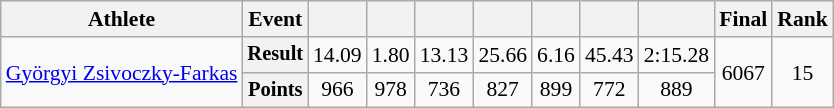<table class="wikitable" style="font-size:90%">
<tr>
<th>Athlete</th>
<th>Event</th>
<th></th>
<th></th>
<th></th>
<th></th>
<th></th>
<th></th>
<th></th>
<th>Final</th>
<th>Rank</th>
</tr>
<tr align=center>
<td rowspan=2 align=left><a href='#'>Györgyi Zsivoczky-Farkas</a></td>
<th style="font-size:95%">Result</th>
<td>14.09</td>
<td>1.80</td>
<td>13.13</td>
<td>25.66</td>
<td>6.16</td>
<td>45.43</td>
<td>2:15.28</td>
<td rowspan=2>6067</td>
<td rowspan=2>15</td>
</tr>
<tr align=center>
<th style="font-size:95%">Points</th>
<td>966</td>
<td>978</td>
<td>736</td>
<td>827</td>
<td>899</td>
<td>772</td>
<td>889</td>
</tr>
</table>
